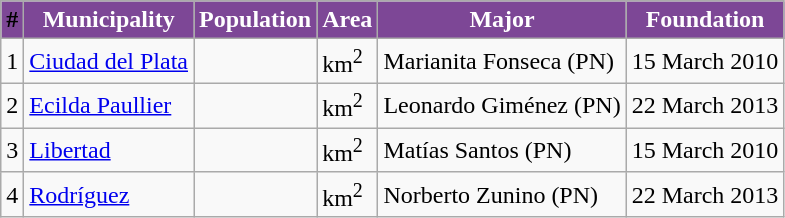<table class="wikitable sortable defaultleft col1center col3right col4right">
<tr>
<th style="background-color:#7d4796" scope=col>#</th>
<th style="color:white;background-color:#7d4796;text-align:center">Municipality</th>
<th style="color:white;background-color:#7d4796;text-align:center">Population</th>
<th style="color:white;background-color:#7d4796;text-align:center">Area</th>
<th style="color:white;background-color:#7d4796;text-align:center">Major </th>
<th style="color:white;background-color:#7d4796;text-align:center">Foundation</th>
</tr>
<tr>
<td>1</td>
<td><a href='#'>Ciudad del Plata</a></td>
<td></td>
<td> km<sup>2</sup></td>
<td>Marianita Fonseca (PN)</td>
<td>15 March 2010</td>
</tr>
<tr>
<td>2</td>
<td><a href='#'>Ecilda Paullier</a></td>
<td></td>
<td> km<sup>2</sup></td>
<td>Leonardo Giménez (PN)</td>
<td>22 March 2013</td>
</tr>
<tr>
<td>3</td>
<td><a href='#'>Libertad</a></td>
<td></td>
<td> km<sup>2</sup></td>
<td>Matías Santos (PN)</td>
<td>15 March 2010</td>
</tr>
<tr>
<td>4</td>
<td><a href='#'>Rodríguez</a></td>
<td></td>
<td> km<sup>2</sup></td>
<td>Norberto Zunino (PN)</td>
<td>22 March 2013</td>
</tr>
</table>
